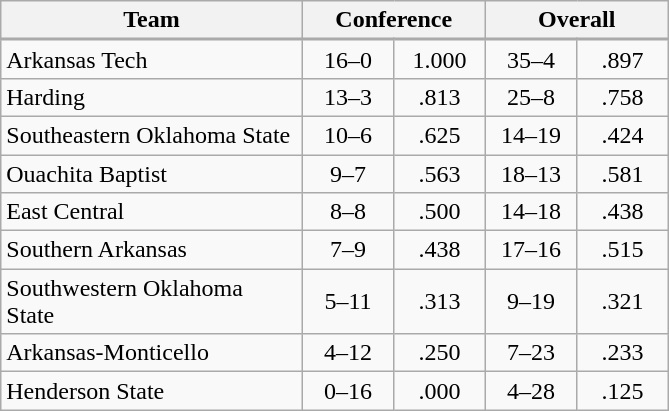<table class="wikitable" style="text-align:center">
<tr>
<th>Team</th>
<th colspan=2>Conference</th>
<th colspan=2>Overall</th>
</tr>
<tr height=0>
<td style="padding:0" width=200></td>
<td style="padding:0" width=60></td>
<td style="padding:0" width=60></td>
<td style="padding:0" width=60></td>
<td style="padding:0" width=60></td>
</tr>
<tr>
<td align=left>Arkansas Tech</td>
<td>16–0</td>
<td>1.000</td>
<td>35–4</td>
<td>.897</td>
</tr>
<tr>
<td align=left>Harding</td>
<td>13–3</td>
<td>.813</td>
<td>25–8</td>
<td>.758</td>
</tr>
<tr>
<td align=left>Southeastern Oklahoma State</td>
<td>10–6</td>
<td>.625</td>
<td>14–19</td>
<td>.424</td>
</tr>
<tr>
<td align=left>Ouachita Baptist</td>
<td>9–7</td>
<td>.563</td>
<td>18–13</td>
<td>.581</td>
</tr>
<tr>
<td align=left>East Central</td>
<td>8–8</td>
<td>.500</td>
<td>14–18</td>
<td>.438</td>
</tr>
<tr>
<td align=left>Southern Arkansas</td>
<td>7–9</td>
<td>.438</td>
<td>17–16</td>
<td>.515</td>
</tr>
<tr>
<td align=left>Southwestern Oklahoma State</td>
<td>5–11</td>
<td>.313</td>
<td>9–19</td>
<td>.321</td>
</tr>
<tr>
<td align=left>Arkansas-Monticello</td>
<td>4–12</td>
<td>.250</td>
<td>7–23</td>
<td>.233</td>
</tr>
<tr>
<td align=left>Henderson State</td>
<td>0–16</td>
<td>.000</td>
<td>4–28</td>
<td>.125</td>
</tr>
</table>
